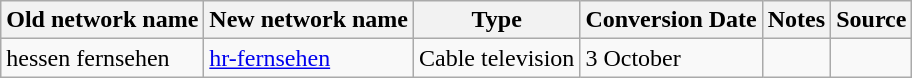<table class="wikitable">
<tr>
<th>Old network name</th>
<th>New network name</th>
<th>Type</th>
<th>Conversion Date</th>
<th>Notes</th>
<th>Source</th>
</tr>
<tr>
<td>hessen fernsehen</td>
<td><a href='#'>hr-fernsehen</a></td>
<td>Cable television</td>
<td>3 October</td>
<td></td>
<td></td>
</tr>
</table>
